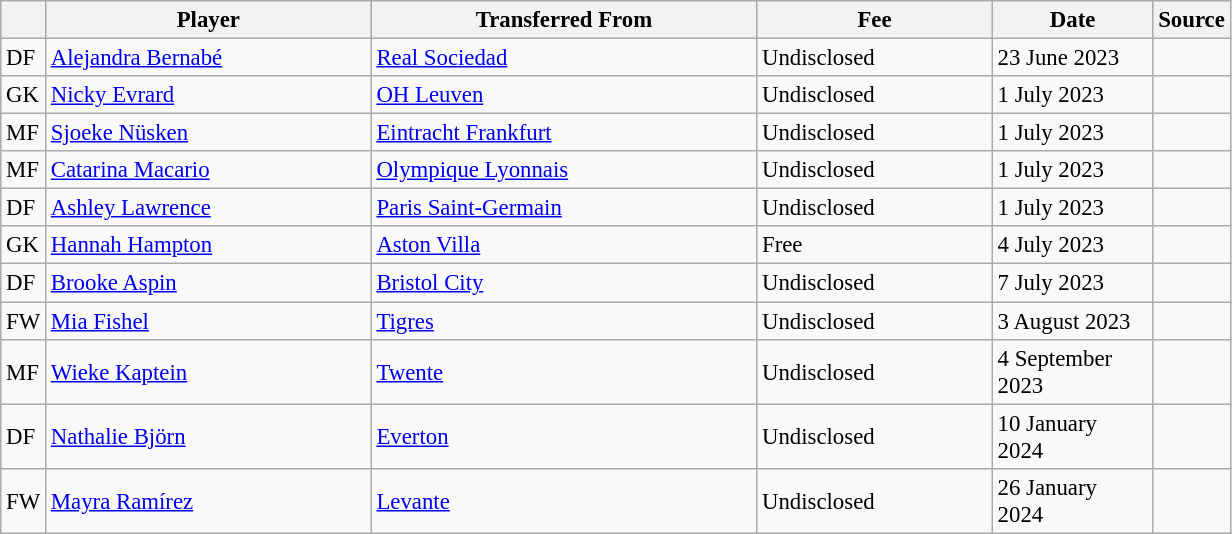<table class="wikitable plainrowheaders sortable" style="font-size:95%">
<tr>
<th></th>
<th scope="col" style="width:210px;">Player</th>
<th scope="col" style="width:250px;">Transferred From</th>
<th scope="col" style="width:150px;">Fee</th>
<th scope="col" style="width:100px;">Date</th>
<th>Source</th>
</tr>
<tr>
<td>DF</td>
<td> <a href='#'>Alejandra Bernabé</a></td>
<td> <a href='#'>Real Sociedad</a></td>
<td>Undisclosed</td>
<td>23 June 2023</td>
<td></td>
</tr>
<tr>
<td>GK</td>
<td> <a href='#'>Nicky Evrard</a></td>
<td> <a href='#'>OH Leuven</a></td>
<td>Undisclosed</td>
<td>1 July 2023</td>
<td></td>
</tr>
<tr>
<td>MF</td>
<td> <a href='#'>Sjoeke Nüsken</a></td>
<td> <a href='#'>Eintracht Frankfurt</a></td>
<td>Undisclosed</td>
<td>1 July 2023</td>
<td></td>
</tr>
<tr>
<td>MF</td>
<td> <a href='#'>Catarina Macario</a></td>
<td> <a href='#'>Olympique Lyonnais</a></td>
<td>Undisclosed</td>
<td>1 July 2023</td>
<td></td>
</tr>
<tr>
<td>DF</td>
<td> <a href='#'>Ashley Lawrence</a></td>
<td> <a href='#'>Paris Saint-Germain</a></td>
<td>Undisclosed</td>
<td>1 July 2023</td>
<td></td>
</tr>
<tr>
<td>GK</td>
<td> <a href='#'>Hannah Hampton</a></td>
<td> <a href='#'>Aston Villa</a></td>
<td>Free</td>
<td>4 July 2023</td>
<td></td>
</tr>
<tr>
<td>DF</td>
<td> <a href='#'>Brooke Aspin</a></td>
<td> <a href='#'>Bristol City</a></td>
<td>Undisclosed</td>
<td>7 July 2023</td>
<td></td>
</tr>
<tr>
<td>FW</td>
<td> <a href='#'>Mia Fishel</a></td>
<td> <a href='#'>Tigres</a></td>
<td>Undisclosed</td>
<td>3 August 2023</td>
<td></td>
</tr>
<tr>
<td>MF</td>
<td> <a href='#'>Wieke Kaptein</a></td>
<td> <a href='#'>Twente</a></td>
<td>Undisclosed</td>
<td>4 September 2023</td>
<td></td>
</tr>
<tr>
<td>DF</td>
<td> <a href='#'>Nathalie Björn</a></td>
<td> <a href='#'>Everton</a></td>
<td>Undisclosed</td>
<td>10 January 2024</td>
<td></td>
</tr>
<tr>
<td>FW</td>
<td> <a href='#'>Mayra Ramírez</a></td>
<td> <a href='#'>Levante</a></td>
<td>Undisclosed</td>
<td>26 January 2024</td>
<td></td>
</tr>
</table>
